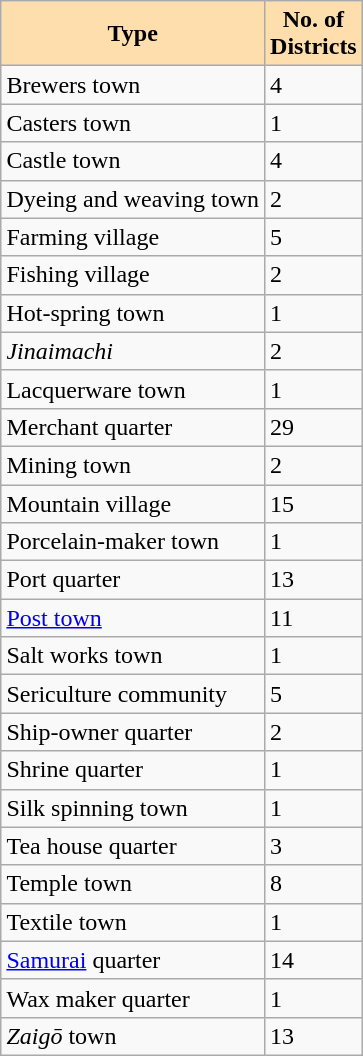<table class="wikitable" style="float:right;">
<tr>
<th style="background:#ffdead;">Type</th>
<th style="background:#ffdead;">No. of<br>Districts<br></th>
</tr>
<tr>
<td>Brewers town</td>
<td>4</td>
</tr>
<tr>
<td>Casters town</td>
<td>1</td>
</tr>
<tr>
<td>Castle town</td>
<td>4</td>
</tr>
<tr>
<td>Dyeing and weaving town</td>
<td>2</td>
</tr>
<tr>
<td>Farming village</td>
<td>5</td>
</tr>
<tr>
<td>Fishing village</td>
<td>2</td>
</tr>
<tr>
<td>Hot-spring town</td>
<td>1</td>
</tr>
<tr>
<td><em>Jinaimachi</em></td>
<td>2</td>
</tr>
<tr>
<td>Lacquerware town</td>
<td>1</td>
</tr>
<tr>
<td>Merchant quarter</td>
<td>29</td>
</tr>
<tr>
<td>Mining town</td>
<td>2</td>
</tr>
<tr>
<td>Mountain village</td>
<td>15</td>
</tr>
<tr>
<td>Porcelain-maker town</td>
<td>1</td>
</tr>
<tr>
<td>Port quarter</td>
<td>13</td>
</tr>
<tr>
<td><a href='#'>Post town</a></td>
<td>11</td>
</tr>
<tr>
<td>Salt works town</td>
<td>1</td>
</tr>
<tr>
<td>Sericulture community</td>
<td>5</td>
</tr>
<tr>
<td>Ship-owner quarter</td>
<td>2</td>
</tr>
<tr>
<td>Shrine quarter</td>
<td>1</td>
</tr>
<tr>
<td>Silk spinning town</td>
<td>1</td>
</tr>
<tr>
<td>Tea house quarter</td>
<td>3</td>
</tr>
<tr>
<td>Temple town</td>
<td>8</td>
</tr>
<tr>
<td>Textile town</td>
<td>1</td>
</tr>
<tr>
<td><a href='#'>Samurai</a> quarter</td>
<td>14</td>
</tr>
<tr>
<td>Wax maker quarter</td>
<td>1</td>
</tr>
<tr>
<td><em>Zaigō</em> town</td>
<td>13</td>
</tr>
</table>
